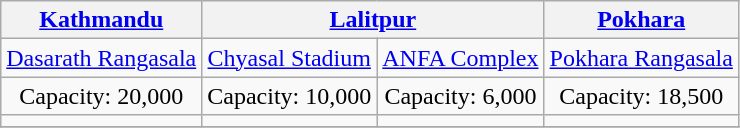<table class="wikitable" style="text-align:center">
<tr>
<th><a href='#'>Kathmandu</a></th>
<th colspan="2"><a href='#'>Lalitpur</a></th>
<th><a href='#'>Pokhara</a></th>
</tr>
<tr>
<td><a href='#'>Dasarath Rangasala</a></td>
<td><a href='#'>Chyasal Stadium</a></td>
<td><a href='#'>ANFA Complex</a></td>
<td><a href='#'>Pokhara Rangasala</a></td>
</tr>
<tr>
<td>Capacity: 20,000</td>
<td>Capacity: 10,000</td>
<td>Capacity: 6,000</td>
<td>Capacity: 18,500</td>
</tr>
<tr>
<td></td>
<td></td>
<td></td>
<td></td>
</tr>
<tr>
</tr>
</table>
